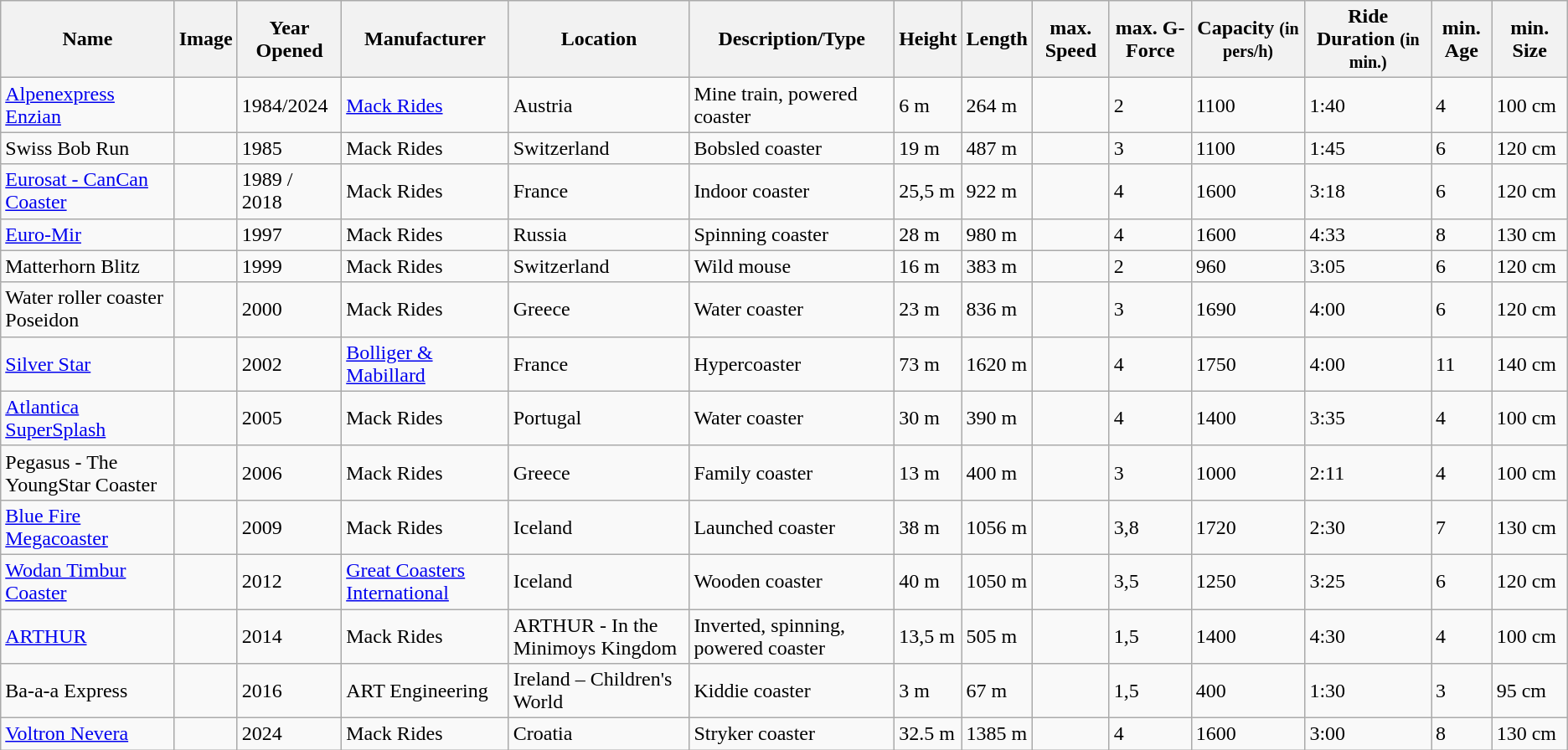<table class="wikitable">
<tr>
<th>Name</th>
<th>Image</th>
<th>Year Opened</th>
<th>Manufacturer</th>
<th>Location</th>
<th>Description/Type</th>
<th>Height</th>
<th>Length</th>
<th>max. Speed</th>
<th>max. G-Force</th>
<th>Capacity <small>(in pers/h)</small></th>
<th>Ride Duration <small>(in min.)</small></th>
<th>min. Age</th>
<th>min. Size</th>
</tr>
<tr>
<td><a href='#'>Alpenexpress Enzian</a></td>
<td></td>
<td>1984/2024</td>
<td><a href='#'>Mack Rides</a></td>
<td>Austria</td>
<td>Mine train, powered coaster</td>
<td>6 m</td>
<td>264 m</td>
<td></td>
<td>2</td>
<td>1100</td>
<td>1:40</td>
<td>4</td>
<td>100 cm</td>
</tr>
<tr>
<td>Swiss Bob Run</td>
<td></td>
<td>1985</td>
<td>Mack Rides</td>
<td>Switzerland</td>
<td>Bobsled coaster</td>
<td>19 m</td>
<td>487 m</td>
<td></td>
<td>3</td>
<td>1100</td>
<td>1:45</td>
<td>6</td>
<td>120 cm</td>
</tr>
<tr>
<td><a href='#'>Eurosat - CanCan Coaster</a></td>
<td></td>
<td>1989 / 2018</td>
<td>Mack Rides</td>
<td>France</td>
<td>Indoor coaster</td>
<td>25,5 m</td>
<td>922 m</td>
<td></td>
<td>4</td>
<td>1600</td>
<td>3:18</td>
<td>6</td>
<td>120 cm</td>
</tr>
<tr>
<td><a href='#'>Euro-Mir</a></td>
<td></td>
<td>1997</td>
<td>Mack Rides</td>
<td>Russia</td>
<td>Spinning coaster</td>
<td>28 m</td>
<td>980 m</td>
<td></td>
<td>4</td>
<td>1600</td>
<td>4:33</td>
<td>8</td>
<td>130 cm</td>
</tr>
<tr>
<td>Matterhorn Blitz</td>
<td></td>
<td>1999</td>
<td>Mack Rides</td>
<td>Switzerland</td>
<td>Wild mouse</td>
<td>16 m</td>
<td>383 m</td>
<td></td>
<td>2</td>
<td>960</td>
<td>3:05</td>
<td>6</td>
<td>120 cm</td>
</tr>
<tr>
<td>Water roller coaster Poseidon</td>
<td></td>
<td>2000</td>
<td>Mack Rides</td>
<td>Greece</td>
<td>Water coaster</td>
<td>23 m</td>
<td>836 m</td>
<td></td>
<td>3</td>
<td>1690</td>
<td>4:00</td>
<td>6</td>
<td>120 cm</td>
</tr>
<tr>
<td><a href='#'>Silver Star</a></td>
<td></td>
<td>2002</td>
<td><a href='#'>Bolliger & Mabillard</a></td>
<td>France</td>
<td>Hypercoaster</td>
<td>73 m</td>
<td>1620 m</td>
<td></td>
<td>4</td>
<td>1750</td>
<td>4:00</td>
<td>11</td>
<td>140 cm</td>
</tr>
<tr>
<td><a href='#'>Atlantica SuperSplash</a></td>
<td></td>
<td>2005</td>
<td>Mack Rides</td>
<td>Portugal</td>
<td>Water coaster</td>
<td>30 m</td>
<td>390 m</td>
<td></td>
<td>4</td>
<td>1400</td>
<td>3:35</td>
<td>4</td>
<td>100 cm</td>
</tr>
<tr>
<td>Pegasus - The YoungStar Coaster</td>
<td></td>
<td>2006</td>
<td>Mack Rides</td>
<td>Greece</td>
<td>Family coaster</td>
<td>13 m</td>
<td>400 m</td>
<td></td>
<td>3</td>
<td>1000</td>
<td>2:11</td>
<td>4</td>
<td>100 cm</td>
</tr>
<tr>
<td><a href='#'>Blue Fire Megacoaster</a></td>
<td></td>
<td>2009</td>
<td>Mack Rides</td>
<td>Iceland</td>
<td>Launched coaster</td>
<td>38 m</td>
<td>1056 m</td>
<td></td>
<td>3,8</td>
<td>1720</td>
<td>2:30</td>
<td>7</td>
<td>130 cm</td>
</tr>
<tr>
<td><a href='#'>Wodan Timbur Coaster</a></td>
<td></td>
<td>2012</td>
<td><a href='#'>Great Coasters International</a></td>
<td>Iceland</td>
<td>Wooden coaster</td>
<td>40 m</td>
<td>1050 m</td>
<td></td>
<td>3,5</td>
<td>1250</td>
<td>3:25</td>
<td>6</td>
<td>120 cm</td>
</tr>
<tr>
<td><a href='#'>ARTHUR</a></td>
<td></td>
<td>2014</td>
<td>Mack Rides</td>
<td>ARTHUR - In the Minimoys Kingdom</td>
<td>Inverted, spinning, powered coaster</td>
<td>13,5 m</td>
<td>505 m</td>
<td></td>
<td>1,5</td>
<td>1400</td>
<td>4:30</td>
<td>4</td>
<td>100 cm</td>
</tr>
<tr>
<td>Ba-a-a Express</td>
<td></td>
<td>2016</td>
<td>ART Engineering</td>
<td>Ireland – Children's World</td>
<td>Kiddie coaster</td>
<td>3 m</td>
<td>67 m</td>
<td></td>
<td>1,5</td>
<td>400</td>
<td>1:30</td>
<td>3</td>
<td>95 cm</td>
</tr>
<tr>
<td><a href='#'>Voltron Nevera</a></td>
<td></td>
<td>2024</td>
<td>Mack Rides</td>
<td>Croatia</td>
<td>Stryker coaster</td>
<td>32.5 m</td>
<td>1385 m</td>
<td></td>
<td>4</td>
<td>1600</td>
<td>3:00</td>
<td>8</td>
<td>130 cm</td>
</tr>
</table>
